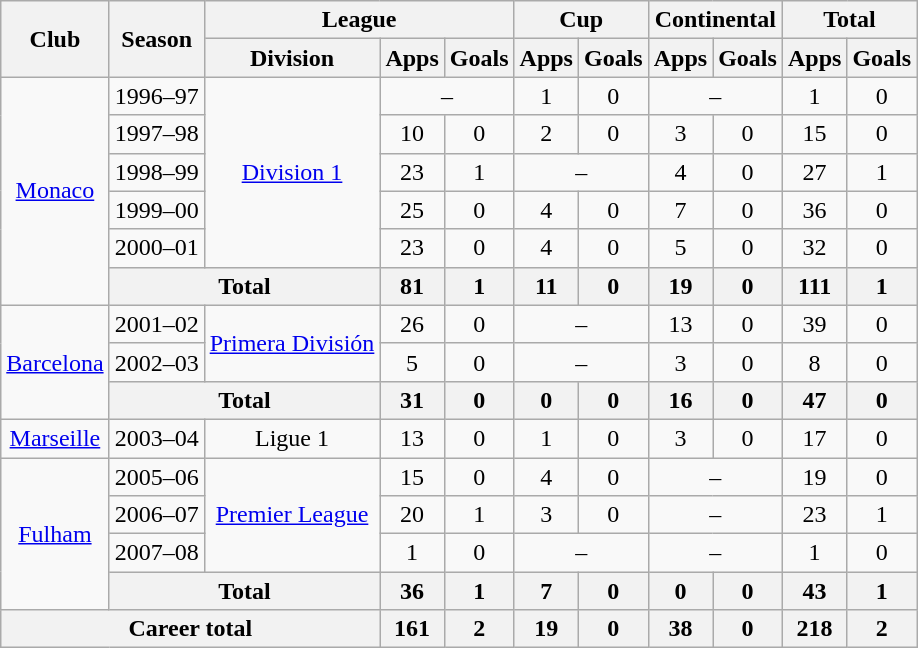<table class="wikitable" style="text-align: center;">
<tr>
<th rowspan="2">Club</th>
<th rowspan="2">Season</th>
<th colspan="3">League</th>
<th colspan="2">Cup</th>
<th colspan="2">Continental</th>
<th colspan="2">Total</th>
</tr>
<tr>
<th>Division</th>
<th>Apps</th>
<th>Goals</th>
<th>Apps</th>
<th>Goals</th>
<th>Apps</th>
<th>Goals</th>
<th>Apps</th>
<th>Goals</th>
</tr>
<tr>
<td rowspan="6"><a href='#'>Monaco</a></td>
<td>1996–97</td>
<td rowspan="5"><a href='#'>Division 1</a></td>
<td colspan="2">–</td>
<td>1</td>
<td>0</td>
<td colspan="2">–</td>
<td>1</td>
<td>0</td>
</tr>
<tr>
<td>1997–98</td>
<td>10</td>
<td>0</td>
<td>2</td>
<td>0</td>
<td>3</td>
<td>0</td>
<td>15</td>
<td>0</td>
</tr>
<tr>
<td>1998–99</td>
<td>23</td>
<td>1</td>
<td colspan="2">–</td>
<td>4</td>
<td>0</td>
<td>27</td>
<td>1</td>
</tr>
<tr>
<td>1999–00</td>
<td>25</td>
<td>0</td>
<td>4</td>
<td>0</td>
<td>7</td>
<td>0</td>
<td>36</td>
<td>0</td>
</tr>
<tr>
<td>2000–01</td>
<td>23</td>
<td>0</td>
<td>4</td>
<td>0</td>
<td>5</td>
<td>0</td>
<td>32</td>
<td>0</td>
</tr>
<tr>
<th colspan="2">Total</th>
<th>81</th>
<th>1</th>
<th>11</th>
<th>0</th>
<th>19</th>
<th>0</th>
<th>111</th>
<th>1</th>
</tr>
<tr>
<td rowspan="3"><a href='#'>Barcelona</a></td>
<td>2001–02</td>
<td rowspan="2"><a href='#'>Primera División</a></td>
<td>26</td>
<td>0</td>
<td colspan="2">–</td>
<td>13</td>
<td>0</td>
<td>39</td>
<td>0</td>
</tr>
<tr>
<td>2002–03</td>
<td>5</td>
<td>0</td>
<td colspan="2">–</td>
<td>3</td>
<td>0</td>
<td>8</td>
<td>0</td>
</tr>
<tr>
<th colspan="2">Total</th>
<th>31</th>
<th>0</th>
<th>0</th>
<th>0</th>
<th>16</th>
<th>0</th>
<th>47</th>
<th>0</th>
</tr>
<tr>
<td><a href='#'>Marseille</a></td>
<td>2003–04</td>
<td>Ligue 1</td>
<td>13</td>
<td>0</td>
<td>1</td>
<td>0</td>
<td>3</td>
<td>0</td>
<td>17</td>
<td>0</td>
</tr>
<tr>
<td rowspan="4"><a href='#'>Fulham</a></td>
<td>2005–06</td>
<td rowspan="3"><a href='#'>Premier League</a></td>
<td>15</td>
<td>0</td>
<td>4</td>
<td>0</td>
<td colspan="2">–</td>
<td>19</td>
<td>0</td>
</tr>
<tr>
<td>2006–07</td>
<td>20</td>
<td>1</td>
<td>3</td>
<td>0</td>
<td colspan="2">–</td>
<td>23</td>
<td>1</td>
</tr>
<tr>
<td>2007–08</td>
<td>1</td>
<td>0</td>
<td colspan="2">–</td>
<td colspan="2">–</td>
<td>1</td>
<td>0</td>
</tr>
<tr>
<th colspan="2">Total</th>
<th>36</th>
<th>1</th>
<th>7</th>
<th>0</th>
<th>0</th>
<th>0</th>
<th>43</th>
<th>1</th>
</tr>
<tr>
<th colspan="3">Career total</th>
<th>161</th>
<th>2</th>
<th>19</th>
<th>0</th>
<th>38</th>
<th>0</th>
<th>218</th>
<th>2</th>
</tr>
</table>
